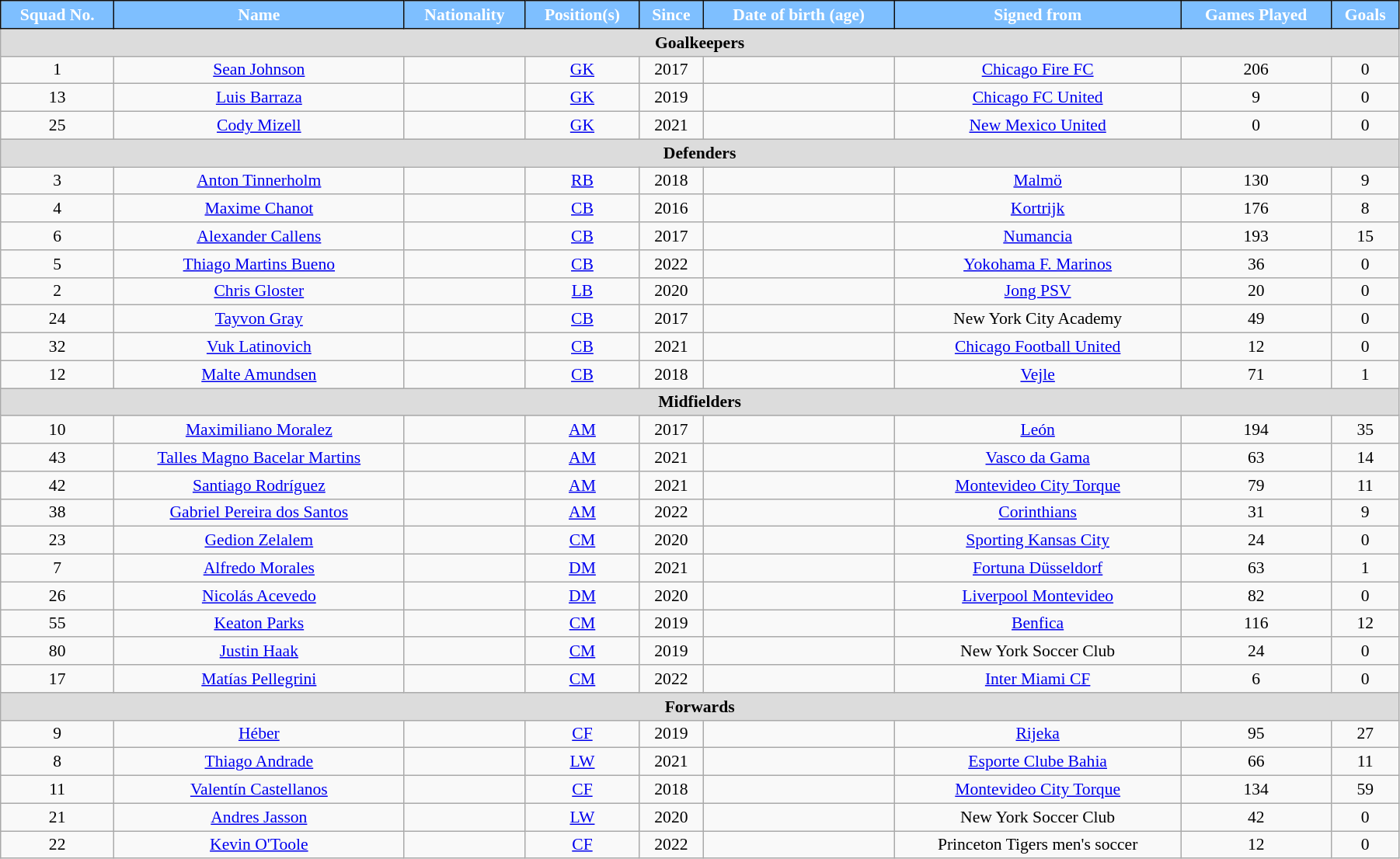<table class="wikitable" style="text-align:center; font-size:90%; width:95%;">
<tr>
<th style="background:#7EBFFF; color:#fff;  border:1px solid #0e0e0e; text-align:center;">Squad No.</th>
<th style="background:#7EBFFF; color:#fff;  border:1px solid #0e0e0e; text-align:center;">Name</th>
<th style="background:#7EBFFF; color:#fff;  border:1px solid #0e0e0e; text-align:center;">Nationality</th>
<th style="background:#7EBFFF; color:#fff;  border:1px solid #0e0e0e; text-align:center;">Position(s)</th>
<th style="background:#7EBFFF; color:#fff;  border:1px solid #0e0e0e; text-align:center;">Since</th>
<th style="background:#7EBFFF; color:#fff;  border:1px solid #0e0e0e; text-align:center;">Date of birth (age)</th>
<th style="background:#7EBFFF; color:#fff;  border:1px solid #0e0e0e; text-align:center;">Signed from</th>
<th style="background:#7EBFFF; color:#fff;  border:1px solid #0e0e0e; text-align:center;">Games Played</th>
<th style="background:#7EBFFF; color:#fff;  border:1px solid #0e0e0e; text-align:center;">Goals</th>
</tr>
<tr>
<th colspan="9" style="background:#dcdcdc; text-align:center;">Goalkeepers</th>
</tr>
<tr>
<td>1</td>
<td><a href='#'>Sean Johnson</a></td>
<td></td>
<td><a href='#'>GK</a></td>
<td>2017</td>
<td></td>
<td><a href='#'>Chicago Fire FC</a></td>
<td>206</td>
<td>0</td>
</tr>
<tr>
<td>13</td>
<td><a href='#'>Luis Barraza</a></td>
<td></td>
<td><a href='#'>GK</a></td>
<td>2019</td>
<td></td>
<td><a href='#'>Chicago FC United</a></td>
<td>9</td>
<td>0</td>
</tr>
<tr>
<td>25</td>
<td><a href='#'>Cody Mizell</a></td>
<td></td>
<td><a href='#'>GK</a></td>
<td>2021</td>
<td></td>
<td><a href='#'>New Mexico United</a></td>
<td>0</td>
<td>0</td>
</tr>
<tr>
<th colspan="9" style="background:#dcdcdc; text-align:center;">Defenders</th>
</tr>
<tr>
<td>3</td>
<td><a href='#'>Anton Tinnerholm</a></td>
<td></td>
<td><a href='#'>RB</a></td>
<td>2018</td>
<td></td>
<td><a href='#'>Malmö</a></td>
<td>130</td>
<td>9</td>
</tr>
<tr>
<td>4</td>
<td><a href='#'>Maxime Chanot</a></td>
<td></td>
<td><a href='#'>CB</a></td>
<td>2016</td>
<td></td>
<td><a href='#'>Kortrijk</a></td>
<td>176</td>
<td>8</td>
</tr>
<tr>
<td>6</td>
<td><a href='#'>Alexander Callens</a></td>
<td></td>
<td><a href='#'>CB</a></td>
<td>2017</td>
<td></td>
<td><a href='#'>Numancia</a></td>
<td>193</td>
<td>15</td>
</tr>
<tr>
<td>5</td>
<td><a href='#'>Thiago Martins Bueno</a></td>
<td></td>
<td><a href='#'>CB</a></td>
<td>2022</td>
<td></td>
<td><a href='#'>Yokohama F. Marinos</a></td>
<td>36</td>
<td>0</td>
</tr>
<tr>
<td>2</td>
<td><a href='#'>Chris Gloster</a></td>
<td></td>
<td><a href='#'>LB</a></td>
<td>2020</td>
<td></td>
<td><a href='#'>Jong PSV</a></td>
<td>20</td>
<td>0</td>
</tr>
<tr>
<td>24</td>
<td><a href='#'>Tayvon Gray</a></td>
<td></td>
<td><a href='#'>CB</a></td>
<td>2017</td>
<td></td>
<td>New York City Academy</td>
<td>49</td>
<td>0</td>
</tr>
<tr>
<td>32</td>
<td><a href='#'>Vuk Latinovich</a></td>
<td></td>
<td><a href='#'>CB</a></td>
<td>2021</td>
<td></td>
<td><a href='#'>Chicago Football United</a></td>
<td>12</td>
<td>0</td>
</tr>
<tr>
<td>12</td>
<td><a href='#'>Malte Amundsen</a></td>
<td></td>
<td><a href='#'>CB</a></td>
<td>2018</td>
<td></td>
<td><a href='#'>Vejle</a></td>
<td>71</td>
<td>1</td>
</tr>
<tr>
<th colspan="9" style="background:#dcdcdc; text-align:center;">Midfielders</th>
</tr>
<tr>
<td>10</td>
<td><a href='#'>Maximiliano Moralez</a></td>
<td></td>
<td><a href='#'>AM</a></td>
<td>2017</td>
<td></td>
<td><a href='#'>León</a></td>
<td>194</td>
<td>35</td>
</tr>
<tr>
<td>43</td>
<td><a href='#'>Talles Magno Bacelar Martins</a></td>
<td></td>
<td><a href='#'>AM</a></td>
<td>2021</td>
<td></td>
<td><a href='#'>Vasco da Gama</a></td>
<td>63</td>
<td>14</td>
</tr>
<tr>
<td>42</td>
<td><a href='#'>Santiago Rodríguez</a></td>
<td></td>
<td><a href='#'>AM</a></td>
<td>2021</td>
<td></td>
<td><a href='#'>Montevideo City Torque</a></td>
<td>79</td>
<td>11</td>
</tr>
<tr>
<td>38</td>
<td><a href='#'>Gabriel Pereira dos Santos</a></td>
<td></td>
<td><a href='#'>AM</a></td>
<td>2022</td>
<td></td>
<td><a href='#'>Corinthians</a></td>
<td>31</td>
<td>9</td>
</tr>
<tr>
<td>23</td>
<td><a href='#'>Gedion Zelalem</a></td>
<td></td>
<td><a href='#'>CM</a></td>
<td>2020</td>
<td></td>
<td><a href='#'>Sporting Kansas City</a></td>
<td>24</td>
<td>0</td>
</tr>
<tr>
<td>7</td>
<td><a href='#'>Alfredo Morales</a></td>
<td></td>
<td><a href='#'>DM</a></td>
<td>2021</td>
<td></td>
<td><a href='#'>Fortuna Düsseldorf</a></td>
<td>63</td>
<td>1</td>
</tr>
<tr>
<td>26</td>
<td><a href='#'>Nicolás Acevedo</a></td>
<td></td>
<td><a href='#'>DM</a></td>
<td>2020</td>
<td></td>
<td><a href='#'>Liverpool Montevideo</a></td>
<td>82</td>
<td>0</td>
</tr>
<tr>
<td>55</td>
<td><a href='#'>Keaton Parks</a></td>
<td></td>
<td><a href='#'>CM</a></td>
<td>2019</td>
<td></td>
<td><a href='#'>Benfica</a></td>
<td>116</td>
<td>12</td>
</tr>
<tr>
<td>80</td>
<td><a href='#'>Justin Haak</a></td>
<td></td>
<td><a href='#'>CM</a></td>
<td>2019</td>
<td></td>
<td>New York Soccer Club</td>
<td>24</td>
<td>0</td>
</tr>
<tr>
<td>17</td>
<td><a href='#'>Matías Pellegrini</a></td>
<td></td>
<td><a href='#'>CM</a></td>
<td>2022</td>
<td></td>
<td><a href='#'>Inter Miami CF</a></td>
<td>6</td>
<td>0</td>
</tr>
<tr>
<th colspan="9" style="background:#dcdcdc; text-align:center;">Forwards</th>
</tr>
<tr>
<td>9</td>
<td><a href='#'>Héber</a></td>
<td></td>
<td><a href='#'>CF</a></td>
<td>2019</td>
<td></td>
<td><a href='#'>Rijeka</a></td>
<td>95</td>
<td>27</td>
</tr>
<tr>
<td>8</td>
<td><a href='#'>Thiago Andrade</a></td>
<td></td>
<td><a href='#'>LW</a></td>
<td>2021</td>
<td></td>
<td><a href='#'>Esporte Clube Bahia</a></td>
<td>66</td>
<td>11</td>
</tr>
<tr>
<td>11</td>
<td><a href='#'>Valentín Castellanos</a></td>
<td></td>
<td><a href='#'>CF</a></td>
<td>2018</td>
<td></td>
<td><a href='#'>Montevideo City Torque</a></td>
<td>134</td>
<td>59</td>
</tr>
<tr>
<td>21</td>
<td><a href='#'>Andres Jasson</a></td>
<td></td>
<td><a href='#'>LW</a></td>
<td>2020</td>
<td></td>
<td>New York Soccer Club</td>
<td>42</td>
<td>0</td>
</tr>
<tr>
<td>22</td>
<td><a href='#'>Kevin O'Toole</a></td>
<td></td>
<td><a href='#'>CF</a></td>
<td>2022</td>
<td></td>
<td>Princeton Tigers men's soccer</td>
<td>12</td>
<td>0</td>
</tr>
</table>
